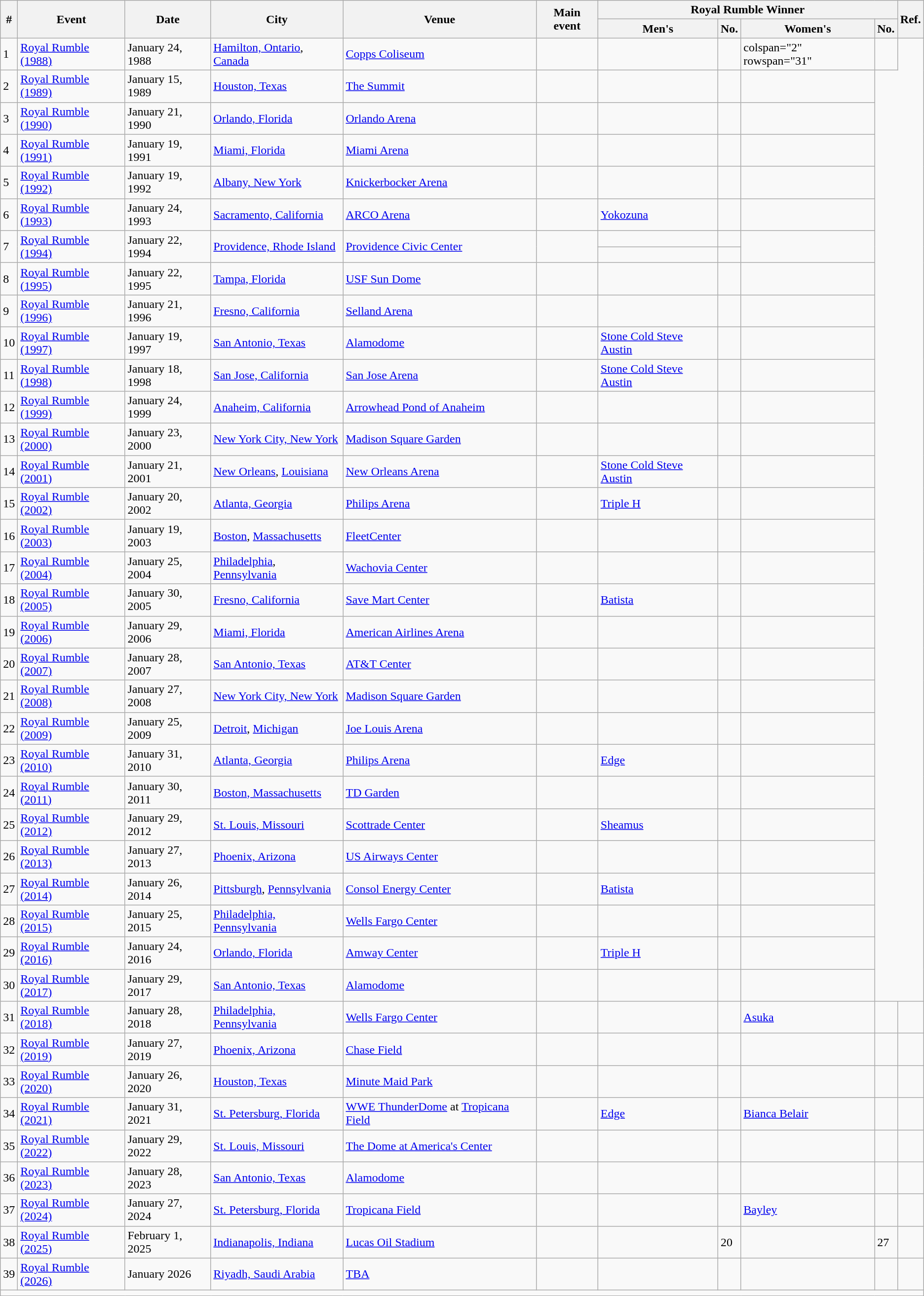<table class="wikitable plainrowheaders sortable">
<tr>
<th rowspan="2" scope="col">#</th>
<th rowspan="2">Event</th>
<th rowspan="2">Date</th>
<th rowspan="2">City</th>
<th rowspan="2">Venue</th>
<th rowspan="2">Main event</th>
<th colspan="4">Royal Rumble Winner</th>
<th class="unsortable" rowspan="2">Ref.</th>
</tr>
<tr>
<th>Men's</th>
<th>No.</th>
<th>Women's</th>
<th>No.</th>
</tr>
<tr>
<td>1</td>
<td scope="row"><a href='#'>Royal Rumble (1988)</a></td>
<td>January 24, 1988</td>
<td><a href='#'>Hamilton, Ontario</a>, <a href='#'>Canada</a></td>
<td><a href='#'>Copps Coliseum</a></td>
<td></td>
<td></td>
<td></td>
<td>colspan="2" rowspan="31" </td>
<td></td>
</tr>
<tr>
<td>2</td>
<td scope="row"><a href='#'>Royal Rumble (1989)</a></td>
<td>January 15, 1989</td>
<td><a href='#'>Houston, Texas</a></td>
<td><a href='#'>The Summit</a></td>
<td></td>
<td></td>
<td></td>
<td></td>
</tr>
<tr>
<td>3</td>
<td scope="row"><a href='#'>Royal Rumble (1990)</a></td>
<td>January 21, 1990</td>
<td><a href='#'>Orlando, Florida</a></td>
<td><a href='#'>Orlando Arena</a></td>
<td></td>
<td></td>
<td></td>
<td></td>
</tr>
<tr>
<td>4</td>
<td scope="row"><a href='#'>Royal Rumble (1991)</a></td>
<td>January 19, 1991</td>
<td><a href='#'>Miami, Florida</a></td>
<td><a href='#'>Miami Arena</a></td>
<td></td>
<td></td>
<td></td>
<td></td>
</tr>
<tr>
<td>5</td>
<td scope="row"><a href='#'>Royal Rumble (1992)</a></td>
<td>January 19, 1992</td>
<td><a href='#'>Albany, New York</a></td>
<td><a href='#'>Knickerbocker Arena</a></td>
<td></td>
<td></td>
<td></td>
<td></td>
</tr>
<tr>
<td>6</td>
<td scope="row"><a href='#'>Royal Rumble (1993)</a></td>
<td>January 24, 1993</td>
<td><a href='#'>Sacramento, California</a></td>
<td><a href='#'>ARCO Arena</a></td>
<td></td>
<td><a href='#'>Yokozuna</a></td>
<td></td>
<td></td>
</tr>
<tr>
<td rowspan="2">7</td>
<td rowspan="2" scope="row"><a href='#'>Royal Rumble (1994)</a></td>
<td rowspan="2">January 22, 1994</td>
<td rowspan="2"><a href='#'>Providence, Rhode Island</a></td>
<td rowspan="2"><a href='#'>Providence Civic Center</a></td>
<td rowspan="2"></td>
<td></td>
<td></td>
<td rowspan="2"></td>
</tr>
<tr>
<td></td>
<td></td>
</tr>
<tr>
<td>8</td>
<td scope="row"><a href='#'>Royal Rumble (1995)</a></td>
<td>January 22, 1995</td>
<td><a href='#'>Tampa, Florida</a></td>
<td><a href='#'>USF Sun Dome</a></td>
<td></td>
<td></td>
<td></td>
<td></td>
</tr>
<tr>
<td>9</td>
<td scope="row"><a href='#'>Royal Rumble (1996)</a></td>
<td>January 21, 1996</td>
<td><a href='#'>Fresno, California</a></td>
<td><a href='#'>Selland Arena</a></td>
<td></td>
<td></td>
<td></td>
<td></td>
</tr>
<tr>
<td>10</td>
<td scope="row"><a href='#'>Royal Rumble (1997)</a></td>
<td>January 19, 1997</td>
<td><a href='#'>San Antonio, Texas</a></td>
<td><a href='#'>Alamodome</a></td>
<td></td>
<td><a href='#'>Stone Cold Steve Austin</a></td>
<td></td>
<td></td>
</tr>
<tr>
<td>11</td>
<td scope="row"><a href='#'>Royal Rumble (1998)</a></td>
<td>January 18, 1998</td>
<td><a href='#'>San Jose, California</a></td>
<td><a href='#'>San Jose Arena</a></td>
<td></td>
<td><a href='#'>Stone Cold Steve Austin</a></td>
<td></td>
<td></td>
</tr>
<tr>
<td>12</td>
<td scope="row"><a href='#'>Royal Rumble (1999)</a></td>
<td>January 24, 1999</td>
<td><a href='#'>Anaheim, California</a></td>
<td><a href='#'>Arrowhead Pond of Anaheim</a></td>
<td></td>
<td></td>
<td></td>
<td></td>
</tr>
<tr>
<td>13</td>
<td scope="row"><a href='#'>Royal Rumble (2000)</a></td>
<td>January 23, 2000</td>
<td><a href='#'>New York City, New York</a></td>
<td><a href='#'>Madison Square Garden</a></td>
<td></td>
<td></td>
<td></td>
<td></td>
</tr>
<tr>
<td>14</td>
<td scope="row"><a href='#'>Royal Rumble (2001)</a></td>
<td>January 21, 2001</td>
<td><a href='#'>New Orleans</a>, <a href='#'>Louisiana</a></td>
<td><a href='#'>New Orleans Arena</a></td>
<td></td>
<td><a href='#'>Stone Cold Steve Austin</a></td>
<td></td>
<td></td>
</tr>
<tr>
<td>15</td>
<td scope="row"><a href='#'>Royal Rumble (2002)</a></td>
<td>January 20, 2002</td>
<td><a href='#'>Atlanta, Georgia</a></td>
<td><a href='#'>Philips Arena</a></td>
<td></td>
<td><a href='#'>Triple H</a></td>
<td></td>
<td></td>
</tr>
<tr>
<td>16</td>
<td scope="row"><a href='#'>Royal Rumble (2003)</a></td>
<td>January 19, 2003</td>
<td><a href='#'>Boston</a>, <a href='#'>Massachusetts</a></td>
<td><a href='#'>FleetCenter</a></td>
<td></td>
<td></td>
<td></td>
<td></td>
</tr>
<tr>
<td>17</td>
<td scope="row"><a href='#'>Royal Rumble (2004)</a></td>
<td>January 25, 2004</td>
<td><a href='#'>Philadelphia</a>, <a href='#'>Pennsylvania</a></td>
<td><a href='#'>Wachovia Center</a></td>
<td></td>
<td></td>
<td></td>
<td></td>
</tr>
<tr>
<td>18</td>
<td scope="row"><a href='#'>Royal Rumble (2005)</a></td>
<td>January 30, 2005</td>
<td><a href='#'>Fresno, California</a></td>
<td><a href='#'>Save Mart Center</a></td>
<td></td>
<td><a href='#'>Batista</a></td>
<td></td>
<td></td>
</tr>
<tr>
<td>19</td>
<td scope="row"><a href='#'>Royal Rumble (2006)</a></td>
<td>January 29, 2006</td>
<td><a href='#'>Miami, Florida</a></td>
<td><a href='#'>American Airlines Arena</a></td>
<td></td>
<td></td>
<td></td>
<td></td>
</tr>
<tr>
<td>20</td>
<td scope="row"><a href='#'>Royal Rumble (2007)</a></td>
<td>January 28, 2007</td>
<td><a href='#'>San Antonio, Texas</a></td>
<td><a href='#'>AT&T Center</a></td>
<td></td>
<td></td>
<td></td>
<td></td>
</tr>
<tr>
<td>21</td>
<td scope="row"><a href='#'>Royal Rumble (2008)</a></td>
<td>January 27, 2008</td>
<td><a href='#'>New York City, New York</a></td>
<td><a href='#'>Madison Square Garden</a></td>
<td></td>
<td></td>
<td></td>
<td></td>
</tr>
<tr>
<td>22</td>
<td scope="row"><a href='#'>Royal Rumble (2009)</a></td>
<td>January 25, 2009</td>
<td><a href='#'>Detroit</a>, <a href='#'>Michigan</a></td>
<td><a href='#'>Joe Louis Arena</a></td>
<td></td>
<td></td>
<td></td>
<td></td>
</tr>
<tr>
<td>23</td>
<td scope="row"><a href='#'>Royal Rumble (2010)</a></td>
<td>January 31, 2010</td>
<td><a href='#'>Atlanta, Georgia</a></td>
<td><a href='#'>Philips Arena</a></td>
<td></td>
<td><a href='#'>Edge</a></td>
<td></td>
<td></td>
</tr>
<tr>
<td>24</td>
<td scope="row"><a href='#'>Royal Rumble (2011)</a></td>
<td>January 30, 2011</td>
<td><a href='#'>Boston, Massachusetts</a></td>
<td><a href='#'>TD Garden</a></td>
<td></td>
<td></td>
<td></td>
<td></td>
</tr>
<tr>
<td>25</td>
<td scope="row"><a href='#'>Royal Rumble (2012)</a></td>
<td>January 29, 2012</td>
<td><a href='#'>St. Louis, Missouri</a></td>
<td><a href='#'>Scottrade Center</a></td>
<td></td>
<td><a href='#'>Sheamus</a></td>
<td></td>
<td></td>
</tr>
<tr>
<td>26</td>
<td scope="row"><a href='#'>Royal Rumble (2013)</a></td>
<td>January 27, 2013</td>
<td><a href='#'>Phoenix, Arizona</a></td>
<td><a href='#'>US Airways Center</a></td>
<td></td>
<td></td>
<td></td>
<td></td>
</tr>
<tr>
<td>27</td>
<td scope="row"><a href='#'>Royal Rumble (2014)</a></td>
<td>January 26, 2014</td>
<td><a href='#'>Pittsburgh</a>, <a href='#'>Pennsylvania</a></td>
<td><a href='#'>Consol Energy Center</a></td>
<td></td>
<td><a href='#'>Batista</a></td>
<td></td>
<td></td>
</tr>
<tr>
<td>28</td>
<td scope="row"><a href='#'>Royal Rumble (2015)</a></td>
<td>January 25, 2015</td>
<td><a href='#'>Philadelphia, Pennsylvania</a></td>
<td><a href='#'>Wells Fargo Center</a></td>
<td></td>
<td></td>
<td></td>
<td></td>
</tr>
<tr>
<td>29</td>
<td scope="row"><a href='#'>Royal Rumble (2016)</a></td>
<td>January 24, 2016</td>
<td><a href='#'>Orlando, Florida</a></td>
<td><a href='#'>Amway Center</a></td>
<td></td>
<td><a href='#'>Triple H</a></td>
<td></td>
<td></td>
</tr>
<tr>
<td>30</td>
<td scope="row"><a href='#'>Royal Rumble (2017)</a></td>
<td>January 29, 2017</td>
<td><a href='#'>San Antonio, Texas</a></td>
<td><a href='#'>Alamodome</a></td>
<td></td>
<td></td>
<td></td>
<td></td>
</tr>
<tr>
<td>31</td>
<td scope="row"><a href='#'>Royal Rumble (2018)</a></td>
<td>January 28, 2018</td>
<td><a href='#'>Philadelphia, Pennsylvania</a></td>
<td><a href='#'>Wells Fargo Center</a></td>
<td></td>
<td></td>
<td></td>
<td><a href='#'>Asuka</a></td>
<td></td>
<td></td>
</tr>
<tr>
<td>32</td>
<td scope="row"><a href='#'>Royal Rumble (2019)</a></td>
<td>January 27, 2019</td>
<td><a href='#'>Phoenix, Arizona</a></td>
<td><a href='#'>Chase Field</a></td>
<td></td>
<td></td>
<td></td>
<td></td>
<td></td>
<td></td>
</tr>
<tr>
<td>33</td>
<td scope="row"><a href='#'>Royal Rumble (2020)</a></td>
<td>January 26, 2020</td>
<td><a href='#'>Houston, Texas</a></td>
<td><a href='#'>Minute Maid Park</a></td>
<td></td>
<td></td>
<td></td>
<td></td>
<td></td>
<td></td>
</tr>
<tr>
<td>34</td>
<td scope="row"><a href='#'>Royal Rumble (2021)</a></td>
<td>January 31, 2021</td>
<td><a href='#'>St. Petersburg, Florida</a></td>
<td><a href='#'>WWE ThunderDome</a> at <a href='#'>Tropicana Field</a></td>
<td></td>
<td><a href='#'>Edge</a></td>
<td></td>
<td><a href='#'>Bianca Belair</a></td>
<td></td>
<td></td>
</tr>
<tr>
<td>35</td>
<td scope="row"><a href='#'>Royal Rumble (2022)</a></td>
<td>January 29, 2022</td>
<td><a href='#'>St. Louis, Missouri</a></td>
<td><a href='#'>The Dome at America's Center</a></td>
<td></td>
<td></td>
<td></td>
<td></td>
<td></td>
<td></td>
</tr>
<tr>
<td>36</td>
<td scope="row"><a href='#'>Royal Rumble (2023)</a></td>
<td>January 28, 2023</td>
<td><a href='#'>San Antonio, Texas</a></td>
<td><a href='#'>Alamodome</a></td>
<td></td>
<td></td>
<td></td>
<td></td>
<td></td>
<td></td>
</tr>
<tr>
<td>37</td>
<td><a href='#'>Royal Rumble (2024)</a></td>
<td>January 27, 2024</td>
<td><a href='#'>St. Petersburg, Florida</a></td>
<td><a href='#'>Tropicana Field</a></td>
<td></td>
<td></td>
<td></td>
<td><a href='#'>Bayley</a></td>
<td></td>
<td></td>
</tr>
<tr>
<td>38</td>
<td><a href='#'>Royal Rumble (2025)</a></td>
<td>February 1, 2025</td>
<td><a href='#'>Indianapolis, Indiana</a></td>
<td><a href='#'>Lucas Oil Stadium</a></td>
<td></td>
<td></td>
<td>20</td>
<td></td>
<td>27</td>
<td></td>
</tr>
<tr>
<td>39</td>
<td><a href='#'>Royal Rumble (2026)</a></td>
<td>January 2026</td>
<td><a href='#'>Riyadh, Saudi Arabia</a></td>
<td><a href='#'>TBA</a></td>
<td></td>
<td></td>
<td></td>
<td></td>
<td></td>
<td></td>
</tr>
<tr>
<td colspan="11"></td>
</tr>
</table>
